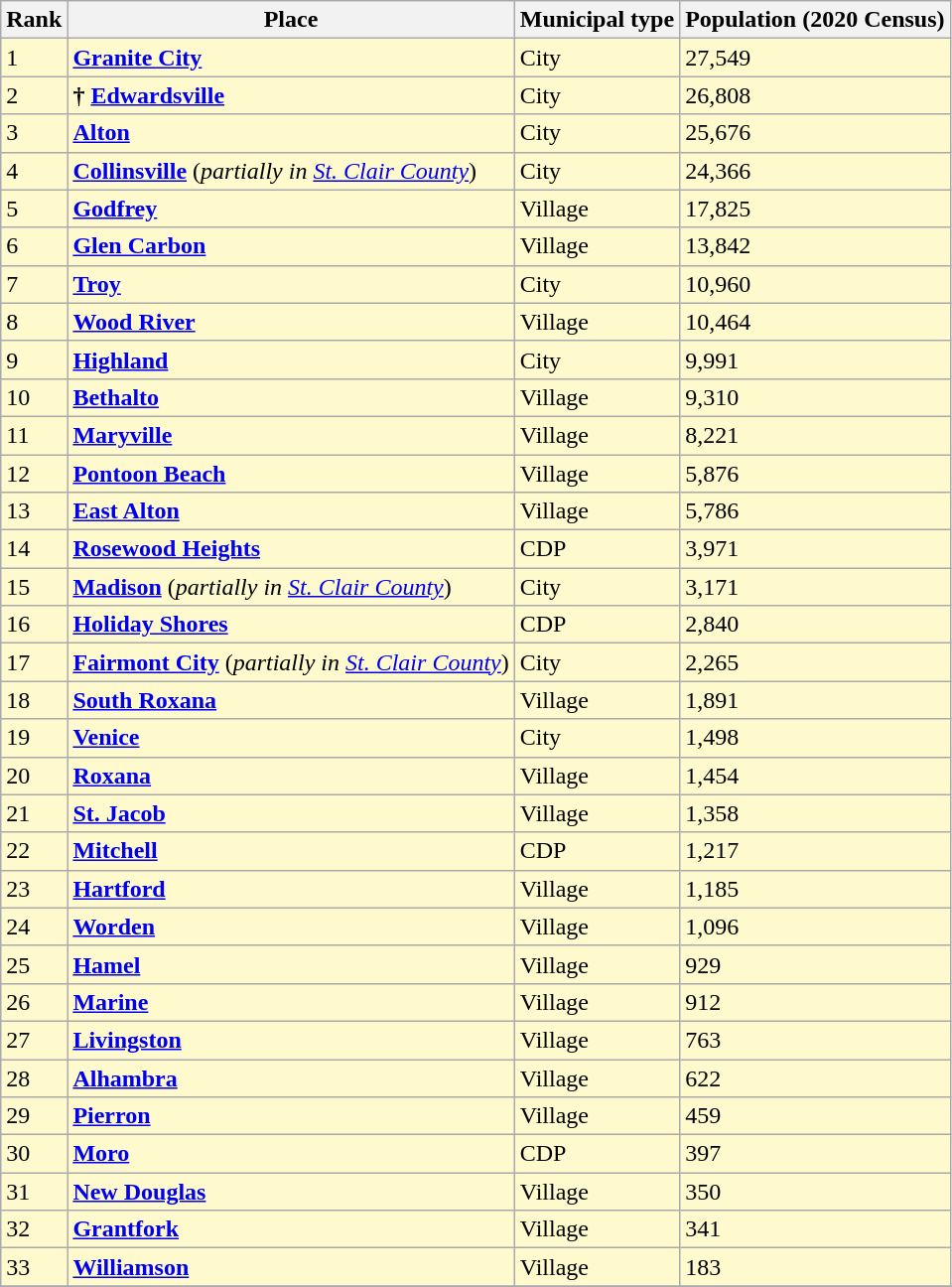<table class="wikitable sortable">
<tr>
<th>Rank</th>
<th>Place</th>
<th>Municipal type</th>
<th>Population (2020 Census)</th>
</tr>
<tr style="background-color:#FFFACD;">
<td>1</td>
<td><strong><a href='#'>Granite City</a></strong></td>
<td>City</td>
<td>27,549</td>
</tr>
<tr style="background-color:#FFFACD;">
<td>2</td>
<td><strong>†</strong> <strong><a href='#'>Edwardsville</a></strong></td>
<td>City</td>
<td>26,808</td>
</tr>
<tr style="background-color:#FFFACD;">
<td>3</td>
<td><strong><a href='#'>Alton</a></strong></td>
<td>City</td>
<td>25,676</td>
</tr>
<tr style="background-color:#FFFACD;">
<td>4</td>
<td><strong><a href='#'>Collinsville</a></strong> (<em>partially in <a href='#'>St. Clair County</a></em>)</td>
<td>City</td>
<td>24,366</td>
</tr>
<tr style="background-color:#FFFACD;">
<td>5</td>
<td><strong><a href='#'>Godfrey</a></strong></td>
<td>Village</td>
<td>17,825</td>
</tr>
<tr style="background-color:#FFFACD;">
<td>6</td>
<td><strong><a href='#'>Glen Carbon</a></strong></td>
<td>Village</td>
<td>13,842</td>
</tr>
<tr style="background-color:#FFFACD;">
<td>7</td>
<td><strong><a href='#'>Troy</a></strong></td>
<td>City</td>
<td>10,960</td>
</tr>
<tr style="background-color:#FFFACD;">
<td>8</td>
<td><strong><a href='#'>Wood River</a></strong></td>
<td>Village</td>
<td>10,464</td>
</tr>
<tr style="background-color:#FFFACD;">
<td>9</td>
<td><strong><a href='#'>Highland</a></strong></td>
<td>City</td>
<td>9,991</td>
</tr>
<tr style="background-color:#FFFACD;">
<td>10</td>
<td><strong><a href='#'>Bethalto</a></strong></td>
<td>Village</td>
<td>9,310</td>
</tr>
<tr style="background-color:#FFFACD;">
<td>11</td>
<td><strong><a href='#'>Maryville</a></strong></td>
<td>Village</td>
<td>8,221</td>
</tr>
<tr style="background-color:#FFFACD;">
<td>12</td>
<td><strong><a href='#'>Pontoon Beach</a></strong></td>
<td>Village</td>
<td>5,876</td>
</tr>
<tr style="background-color:#FFFACD;">
<td>13</td>
<td><strong><a href='#'>East Alton</a></strong></td>
<td>Village</td>
<td>5,786</td>
</tr>
<tr style="background-color:#FFFACD;">
<td>14</td>
<td><strong><a href='#'>Rosewood Heights</a></strong></td>
<td>CDP</td>
<td>3,971</td>
</tr>
<tr style="background-color:#FFFACD;">
<td>15</td>
<td><strong><a href='#'>Madison</a></strong> (<em>partially in <a href='#'>St. Clair County</a></em>)</td>
<td>City</td>
<td>3,171</td>
</tr>
<tr style="background-color:#FFFACD;">
<td>16</td>
<td><strong><a href='#'>Holiday Shores</a></strong></td>
<td>CDP</td>
<td>2,840</td>
</tr>
<tr style="background-color:#FFFACD;">
<td>17</td>
<td><strong><a href='#'>Fairmont City</a></strong> (<em>partially in <a href='#'>St. Clair County</a></em>)</td>
<td>City</td>
<td>2,265</td>
</tr>
<tr style="background-color:#FFFACD;">
<td>18</td>
<td><strong><a href='#'>South Roxana</a></strong></td>
<td>Village</td>
<td>1,891</td>
</tr>
<tr style="background-color:#FFFACD;">
<td>19</td>
<td><strong><a href='#'>Venice</a></strong></td>
<td>City</td>
<td>1,498</td>
</tr>
<tr style="background-color:#FFFACD;">
<td>20</td>
<td><strong><a href='#'>Roxana</a></strong></td>
<td>Village</td>
<td>1,454</td>
</tr>
<tr style="background-color:#FFFACD;">
<td>21</td>
<td><strong><a href='#'>St. Jacob</a></strong></td>
<td>Village</td>
<td>1,358</td>
</tr>
<tr style="background-color:#FFFACD;">
<td>22</td>
<td><strong><a href='#'>Mitchell</a></strong></td>
<td>CDP</td>
<td>1,217</td>
</tr>
<tr style="background-color:#FFFACD;">
<td>23</td>
<td><strong><a href='#'>Hartford</a></strong></td>
<td>Village</td>
<td>1,185</td>
</tr>
<tr style="background-color:#FFFACD;">
<td>24</td>
<td><strong><a href='#'>Worden</a></strong></td>
<td>Village</td>
<td>1,096</td>
</tr>
<tr style="background-color:#FFFACD;">
<td>25</td>
<td><strong><a href='#'>Hamel</a></strong></td>
<td>Village</td>
<td>929</td>
</tr>
<tr style="background-color:#FFFACD;">
<td>26</td>
<td><strong><a href='#'>Marine</a></strong></td>
<td>Village</td>
<td>912</td>
</tr>
<tr style="background-color:#FFFACD;">
<td>27</td>
<td><strong><a href='#'>Livingston</a></strong></td>
<td>Village</td>
<td>763</td>
</tr>
<tr style="background-color:#FFFACD;">
<td>28</td>
<td><strong><a href='#'>Alhambra</a></strong></td>
<td>Village</td>
<td>622</td>
</tr>
<tr style="background-color:#FFFACD;">
<td>29</td>
<td><strong><a href='#'>Pierron</a></strong></td>
<td>Village</td>
<td>459</td>
</tr>
<tr style="background-color:#FFFACD;">
<td>30</td>
<td><strong><a href='#'>Moro</a></strong></td>
<td>CDP</td>
<td>397</td>
</tr>
<tr style="background-color:#FFFACD;">
<td>31</td>
<td><strong><a href='#'>New Douglas</a></strong></td>
<td>Village</td>
<td>350</td>
</tr>
<tr style="background-color:#FFFACD;">
<td>32</td>
<td><strong><a href='#'>Grantfork</a></strong></td>
<td>Village</td>
<td>341</td>
</tr>
<tr style="background-color:#FFFACD;">
<td>33</td>
<td><strong><a href='#'>Williamson</a></strong></td>
<td>Village</td>
<td>183</td>
</tr>
<tr style="background-color:#FFFACD;">
</tr>
</table>
